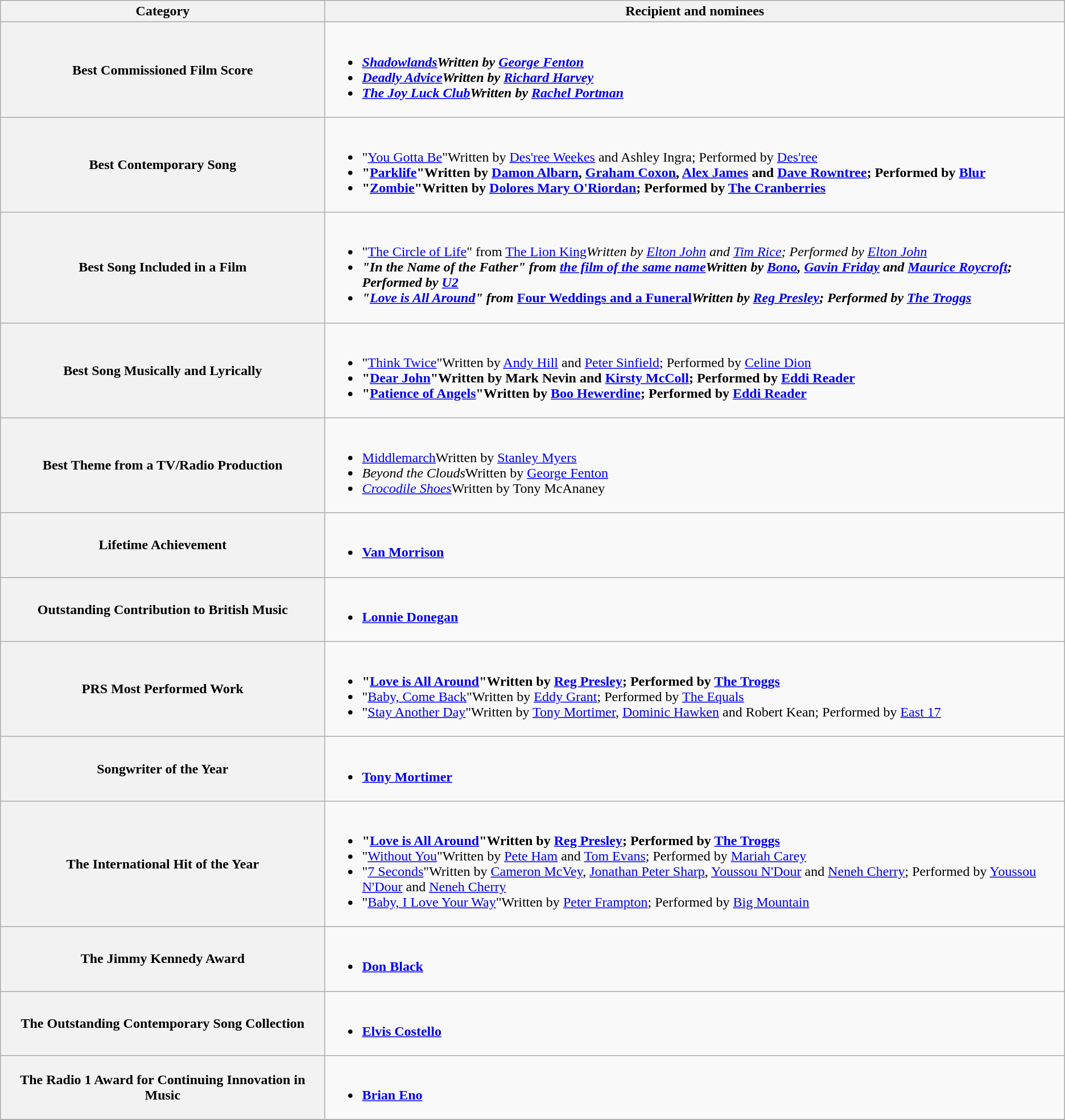<table class="wikitable">
<tr>
<th width="25%">Category</th>
<th width="57%">Recipient and nominees</th>
</tr>
<tr>
<th scope="row">Best Commissioned Film Score</th>
<td><br><ul><li><strong><em><a href='#'>Shadowlands</a><em>Written by <a href='#'>George Fenton</a><strong></li><li></em><a href='#'>Deadly Advice</a><em>Written by <a href='#'>Richard Harvey</a></li><li></em><a href='#'>The Joy Luck Club</a><em>Written by <a href='#'>Rachel Portman</a></li></ul></td>
</tr>
<tr>
<th scope="row">Best Contemporary Song</th>
<td><br><ul><li></strong>"<a href='#'>You Gotta Be</a>"Written by <a href='#'>Des'ree Weekes</a> and Ashley Ingra; Performed by <a href='#'>Des'ree</a><strong></li><li>"<a href='#'>Parklife</a>"Written by <a href='#'>Damon Albarn</a>, <a href='#'>Graham Coxon</a>, <a href='#'>Alex James</a> and <a href='#'>Dave Rowntree</a>; Performed by <a href='#'>Blur</a></li><li>"<a href='#'>Zombie</a>"Written by <a href='#'>Dolores Mary O'Riordan</a>; Performed by <a href='#'>The Cranberries</a></li></ul></td>
</tr>
<tr>
<th scope="row">Best Song Included in a Film</th>
<td><br><ul><li></strong>"<a href='#'>The Circle of Life</a>" from </em><a href='#'>The Lion King</a><em>Written by <a href='#'>Elton John</a> and <a href='#'>Tim Rice</a>; Performed by <a href='#'>Elton John</a><strong></li><li>"In the Name of the Father" from <a href='#'>the film of the same name</a>Written by <a href='#'>Bono</a>, <a href='#'>Gavin Friday</a> and <a href='#'>Maurice Roycroft</a>; Performed by <a href='#'>U2</a></li><li>"<a href='#'>Love is All Around</a>" from </em><a href='#'>Four Weddings and a Funeral</a><em>Written by <a href='#'>Reg Presley</a>; Performed by <a href='#'>The Troggs</a></li></ul></td>
</tr>
<tr>
<th scope="row">Best Song Musically and Lyrically</th>
<td><br><ul><li></strong>"<a href='#'>Think Twice</a>"Written by <a href='#'>Andy Hill</a> and <a href='#'>Peter Sinfield</a>; Performed by <a href='#'>Celine Dion</a><strong></li><li>"<a href='#'>Dear John</a>"Written by Mark Nevin and <a href='#'>Kirsty McColl</a>; Performed by <a href='#'>Eddi Reader</a></li><li>"<a href='#'>Patience of Angels</a>"Written by <a href='#'>Boo Hewerdine</a>; Performed by <a href='#'>Eddi Reader</a></li></ul></td>
</tr>
<tr>
<th scope="row">Best Theme from a TV/Radio Production</th>
<td><br><ul><li></em></strong><a href='#'>Middlemarch</a></em>Written by <a href='#'>Stanley Myers</a></strong></li><li><em>Beyond the Clouds</em>Written by <a href='#'>George Fenton</a></li><li><em><a href='#'>Crocodile Shoes</a></em>Written by Tony McAnaney</li></ul></td>
</tr>
<tr>
<th scope="row">Lifetime Achievement</th>
<td><br><ul><li><strong><a href='#'>Van Morrison</a></strong></li></ul></td>
</tr>
<tr>
<th scope="row">Outstanding Contribution to British Music</th>
<td><br><ul><li><strong><a href='#'>Lonnie Donegan</a></strong></li></ul></td>
</tr>
<tr>
<th scope="row">PRS Most Performed Work</th>
<td><br><ul><li><strong>"<a href='#'>Love is All Around</a>"Written by <a href='#'>Reg Presley</a>; Performed by <a href='#'>The Troggs</a></strong></li><li>"<a href='#'>Baby, Come Back</a>"Written by <a href='#'>Eddy Grant</a>; Performed by <a href='#'>The Equals</a></li><li>"<a href='#'>Stay Another Day</a>"Written by <a href='#'>Tony Mortimer</a>, <a href='#'>Dominic Hawken</a> and Robert Kean; Performed by <a href='#'>East 17</a></li></ul></td>
</tr>
<tr>
<th scope="row">Songwriter of the Year</th>
<td><br><ul><li><strong><a href='#'>Tony Mortimer</a></strong></li></ul></td>
</tr>
<tr>
<th scope="row">The International Hit of the Year</th>
<td><br><ul><li><strong>"<a href='#'>Love is All Around</a>"Written by <a href='#'>Reg Presley</a>; Performed by <a href='#'>The Troggs</a></strong></li><li>"<a href='#'>Without You</a>"Written by <a href='#'>Pete Ham</a> and <a href='#'>Tom Evans</a>; Performed by <a href='#'>Mariah Carey</a></li><li>"<a href='#'>7 Seconds</a>"Written by <a href='#'>Cameron McVey</a>, <a href='#'>Jonathan Peter Sharp</a>, <a href='#'>Youssou N'Dour</a> and <a href='#'>Neneh Cherry</a>; Performed by <a href='#'>Youssou N'Dour</a> and <a href='#'>Neneh Cherry</a></li><li>"<a href='#'>Baby, I Love Your Way</a>"Written by <a href='#'>Peter Frampton</a>; Performed by <a href='#'>Big Mountain</a></li></ul></td>
</tr>
<tr>
<th scope="row">The Jimmy Kennedy Award</th>
<td><br><ul><li><strong><a href='#'>Don Black</a></strong></li></ul></td>
</tr>
<tr>
<th scope="row">The Outstanding Contemporary Song Collection</th>
<td><br><ul><li><strong><a href='#'>Elvis Costello</a></strong></li></ul></td>
</tr>
<tr>
<th scope="row">The Radio 1 Award for Continuing Innovation in Music</th>
<td><br><ul><li><strong><a href='#'>Brian Eno</a></strong></li></ul></td>
</tr>
<tr>
</tr>
</table>
